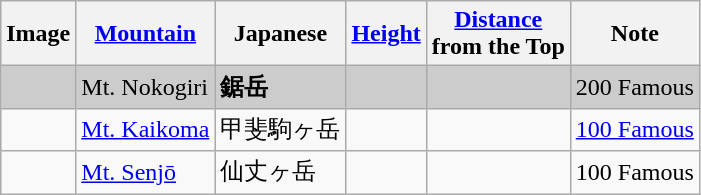<table class="wikitable">
<tr>
<th>Image</th>
<th><a href='#'>Mountain</a></th>
<th>Japanese</th>
<th><a href='#'>Height</a></th>
<th><a href='#'>Distance</a><br>from the Top</th>
<th>Note</th>
</tr>
<tr style="background-color:#ccc">
<td></td>
<td>Mt. Nokogiri</td>
<td><strong>鋸岳</strong></td>
<td></td>
<td></td>
<td>200 Famous</td>
</tr>
<tr>
<td></td>
<td><a href='#'>Mt. Kaikoma</a></td>
<td>甲斐駒ヶ岳</td>
<td></td>
<td></td>
<td><a href='#'>100 Famous</a></td>
</tr>
<tr>
<td></td>
<td><a href='#'>Mt. Senjō</a></td>
<td>仙丈ヶ岳</td>
<td></td>
<td></td>
<td>100 Famous</td>
</tr>
</table>
